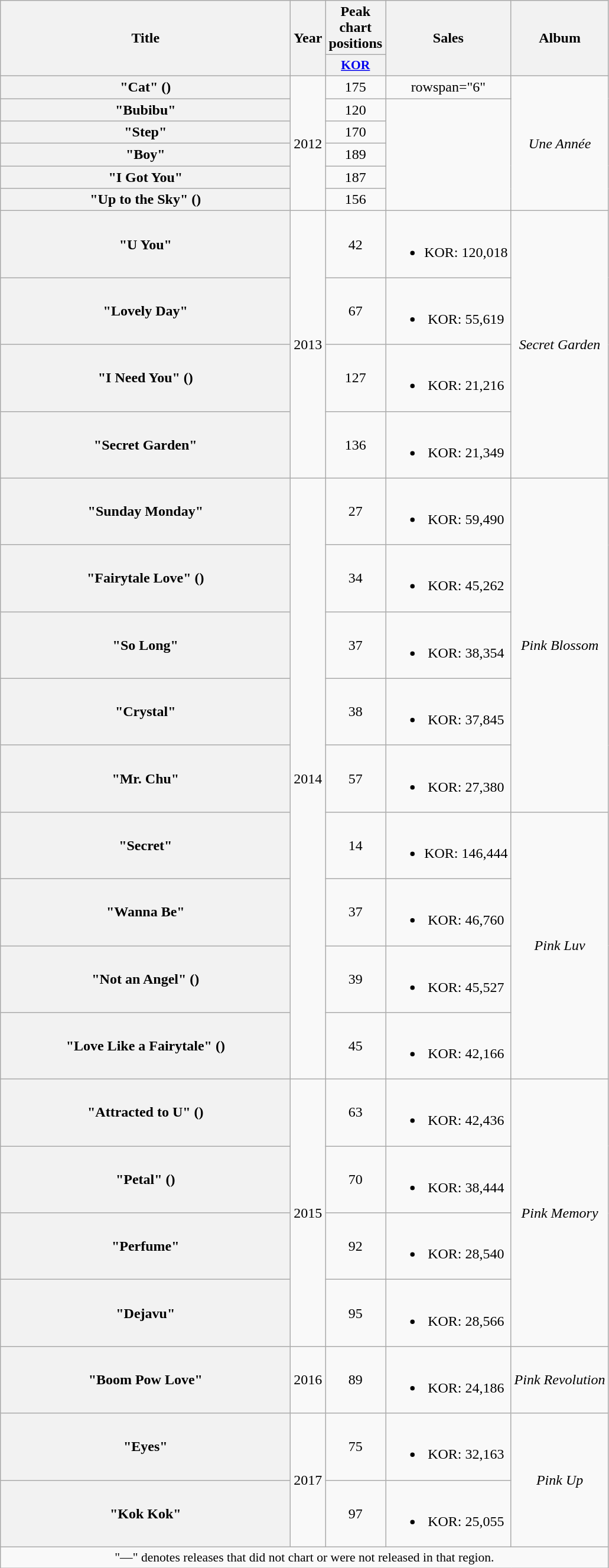<table class="wikitable plainrowheaders" style="text-align:center;">
<tr>
<th scope="col" rowspan="2" style="width:20em;">Title</th>
<th scope="col" rowspan="2">Year</th>
<th scope="col">Peak chart positions</th>
<th scope="col" rowspan="2">Sales</th>
<th scope="col" rowspan="2">Album</th>
</tr>
<tr>
<th scope="col" style="width:3em;font-size:90%;"><a href='#'>KOR</a><br></th>
</tr>
<tr>
<th scope="row">"Cat" ()</th>
<td rowspan="6">2012</td>
<td>175</td>
<td>rowspan="6" </td>
<td rowspan="6"><em>Une Année</em></td>
</tr>
<tr>
<th scope="row">"Bubibu"</th>
<td>120</td>
</tr>
<tr>
<th scope="row">"Step"</th>
<td>170</td>
</tr>
<tr>
<th scope="row">"Boy"</th>
<td>189</td>
</tr>
<tr>
<th scope="row">"I Got You"</th>
<td>187</td>
</tr>
<tr>
<th scope="row">"Up to the Sky" ()<br></th>
<td>156</td>
</tr>
<tr>
<th scope="row">"U You"</th>
<td rowspan="4">2013</td>
<td>42</td>
<td><br><ul><li>KOR: 120,018</li></ul></td>
<td rowspan="4"><em>Secret Garden</em></td>
</tr>
<tr>
<th scope="row">"Lovely Day"</th>
<td>67</td>
<td><br><ul><li>KOR: 55,619</li></ul></td>
</tr>
<tr>
<th scope="row">"I Need You" ()</th>
<td>127</td>
<td><br><ul><li>KOR: 21,216</li></ul></td>
</tr>
<tr>
<th scope="row">"Secret Garden"</th>
<td>136</td>
<td><br><ul><li>KOR: 21,349</li></ul></td>
</tr>
<tr>
<th scope="row">"Sunday Monday"</th>
<td rowspan="9">2014</td>
<td>27</td>
<td><br><ul><li>KOR: 59,490</li></ul></td>
<td rowspan="5"><em>Pink Blossom</em></td>
</tr>
<tr>
<th scope="row">"Fairytale Love" ()</th>
<td>34</td>
<td><br><ul><li>KOR: 45,262</li></ul></td>
</tr>
<tr>
<th scope="row">"So Long"</th>
<td>37</td>
<td><br><ul><li>KOR: 38,354</li></ul></td>
</tr>
<tr>
<th scope="row">"Crystal"</th>
<td>38</td>
<td><br><ul><li>KOR: 37,845</li></ul></td>
</tr>
<tr>
<th scope="row">"Mr. Chu"</th>
<td>57</td>
<td><br><ul><li>KOR: 27,380</li></ul></td>
</tr>
<tr>
<th scope="row">"Secret"</th>
<td>14</td>
<td><br><ul><li>KOR: 146,444</li></ul></td>
<td rowspan="4"><em>Pink Luv</em></td>
</tr>
<tr>
<th scope="row">"Wanna Be"</th>
<td>37</td>
<td><br><ul><li>KOR: 46,760</li></ul></td>
</tr>
<tr>
<th scope="row">"Not an Angel" ()</th>
<td>39</td>
<td><br><ul><li>KOR: 45,527</li></ul></td>
</tr>
<tr>
<th scope="row">"Love Like a Fairytale" ()</th>
<td>45</td>
<td><br><ul><li>KOR: 42,166</li></ul></td>
</tr>
<tr>
<th scope="row">"Attracted to U" ()</th>
<td rowspan="4">2015</td>
<td>63</td>
<td><br><ul><li>KOR: 42,436</li></ul></td>
<td rowspan="4"><em>Pink Memory</em></td>
</tr>
<tr>
<th scope="row">"Petal" ()</th>
<td>70</td>
<td><br><ul><li>KOR: 38,444</li></ul></td>
</tr>
<tr>
<th scope="row">"Perfume"</th>
<td>92</td>
<td><br><ul><li>KOR: 28,540</li></ul></td>
</tr>
<tr>
<th scope="row">"Dejavu"</th>
<td>95</td>
<td><br><ul><li>KOR: 28,566</li></ul></td>
</tr>
<tr>
<th scope="row">"Boom Pow Love"</th>
<td>2016</td>
<td>89</td>
<td><br><ul><li>KOR: 24,186</li></ul></td>
<td><em>Pink Revolution</em></td>
</tr>
<tr>
<th scope="row">"Eyes"</th>
<td rowspan="2">2017</td>
<td>75</td>
<td><br><ul><li>KOR: 32,163</li></ul></td>
<td rowspan="2"><em>Pink Up</em></td>
</tr>
<tr>
<th scope="row">"Kok Kok"</th>
<td>97</td>
<td><br><ul><li>KOR: 25,055</li></ul></td>
</tr>
<tr>
<td colspan="5" style="font-size:90%">"—" denotes releases that did not chart or were not released in that region.</td>
</tr>
</table>
